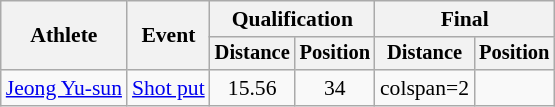<table class=wikitable style=font-size:90%>
<tr>
<th rowspan=2>Athlete</th>
<th rowspan=2>Event</th>
<th colspan=2>Qualification</th>
<th colspan=2>Final</th>
</tr>
<tr style=font-size:95%>
<th>Distance</th>
<th>Position</th>
<th>Distance</th>
<th>Position</th>
</tr>
<tr align=center>
<td align=left><a href='#'>Jeong Yu-sun</a></td>
<td align=left><a href='#'>Shot put</a></td>
<td>15.56</td>
<td>34</td>
<td>colspan=2 </td>
</tr>
</table>
